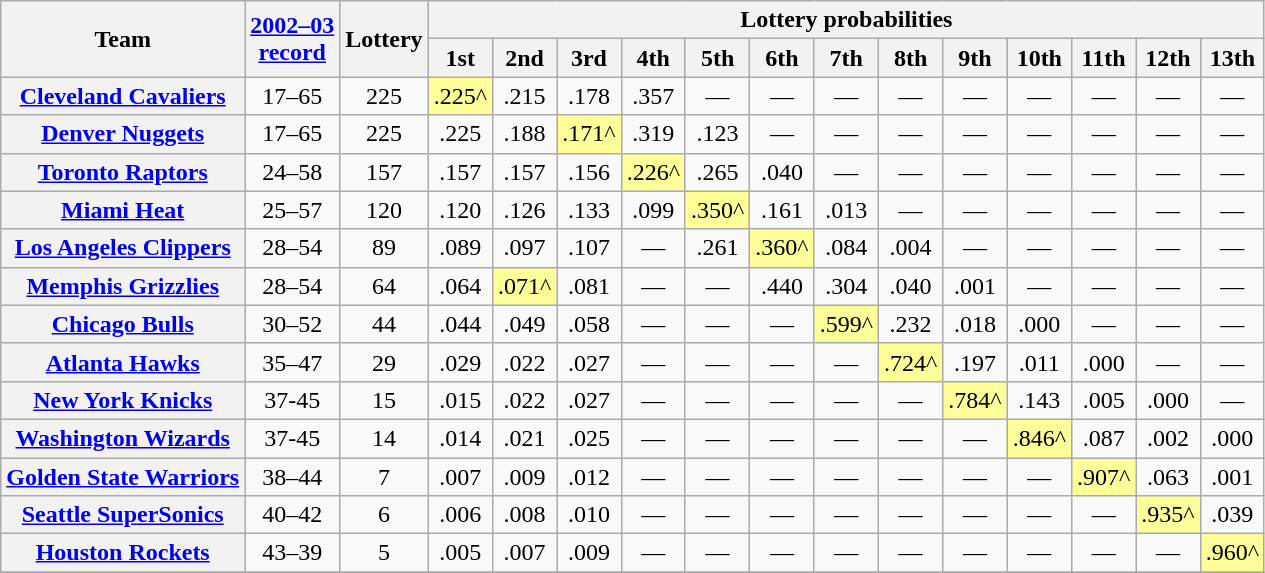<table class="wikitable plainrowheaders" style="text-align:center">
<tr>
<th scope="col" rowspan="2">Team</th>
<th scope="col" rowspan="2"><a href='#'>2002–03<br>record</a></th>
<th scope="col" rowspan="2">Lottery</th>
<th scope="col" colspan="14">Lottery probabilities</th>
</tr>
<tr>
<th>1st</th>
<th>2nd</th>
<th>3rd</th>
<th>4th</th>
<th>5th</th>
<th>6th</th>
<th>7th</th>
<th>8th</th>
<th>9th</th>
<th>10th</th>
<th>11th</th>
<th>12th</th>
<th>13th</th>
</tr>
<tr>
<th scope="row" align="left"><a href='#'>Cleveland Cavaliers</a></th>
<td>17–65</td>
<td>225</td>
<td style="background:#ff9">.225^</td>
<td>.215</td>
<td>.178</td>
<td>.357</td>
<td>—</td>
<td>—</td>
<td>—</td>
<td>—</td>
<td>—</td>
<td>—</td>
<td>—</td>
<td>—</td>
<td>—</td>
</tr>
<tr>
<th scope="row" align="left"><a href='#'>Denver Nuggets</a></th>
<td>17–65</td>
<td>225</td>
<td>.225</td>
<td>.188</td>
<td style="background:#ff9">.171^</td>
<td>.319</td>
<td>.123</td>
<td>—</td>
<td>—</td>
<td>—</td>
<td>—</td>
<td>—</td>
<td>—</td>
<td>—</td>
<td>—</td>
</tr>
<tr>
<th scope="row" align="left"><a href='#'>Toronto Raptors</a></th>
<td>24–58</td>
<td>157</td>
<td>.157</td>
<td>.157</td>
<td>.156</td>
<td style="background:#ff9">.226^</td>
<td>.265</td>
<td>.040</td>
<td>—</td>
<td>—</td>
<td>—</td>
<td>—</td>
<td>—</td>
<td>—</td>
<td>—</td>
</tr>
<tr>
<th scope="row" align="left"><a href='#'>Miami Heat</a></th>
<td>25–57</td>
<td>120</td>
<td>.120</td>
<td>.126</td>
<td>.133</td>
<td>.099</td>
<td style="background:#ff9">.350^</td>
<td>.161</td>
<td>.013</td>
<td>—</td>
<td>—</td>
<td>—</td>
<td>—</td>
<td>—</td>
<td>—</td>
</tr>
<tr>
<th scope="row" align="left"><a href='#'>Los Angeles Clippers</a></th>
<td>28–54</td>
<td>89</td>
<td>.089</td>
<td>.097</td>
<td>.107</td>
<td>—</td>
<td>.261</td>
<td style="background:#ff9">.360^</td>
<td>.084</td>
<td>.004</td>
<td>—</td>
<td>—</td>
<td>—</td>
<td>—</td>
<td>—</td>
</tr>
<tr>
<th scope="row" align="left"><a href='#'>Memphis Grizzlies</a></th>
<td>28–54</td>
<td>64</td>
<td>.064</td>
<td style="background:#ff9">.071^</td>
<td>.081</td>
<td>—</td>
<td>—</td>
<td>.440</td>
<td>.304</td>
<td>.040</td>
<td>.001</td>
<td>—</td>
<td>—</td>
<td>—</td>
<td>—</td>
</tr>
<tr>
<th scope="row" align="left"><a href='#'>Chicago Bulls</a></th>
<td>30–52</td>
<td>44</td>
<td>.044</td>
<td>.049</td>
<td>.058</td>
<td>—</td>
<td>—</td>
<td>—</td>
<td style="background:#ff9">.599^</td>
<td>.232</td>
<td>.018</td>
<td>.000</td>
<td>—</td>
<td>—</td>
<td>—</td>
</tr>
<tr>
<th scope="row" align="left"><a href='#'>Atlanta Hawks</a></th>
<td>35–47</td>
<td>29</td>
<td>.029</td>
<td>.022</td>
<td>.027</td>
<td>—</td>
<td>—</td>
<td>—</td>
<td>—</td>
<td style="background:#ff9">.724^</td>
<td>.197</td>
<td>.011</td>
<td>.000</td>
<td>—</td>
<td>—</td>
</tr>
<tr>
<th scope="row" align="left"><a href='#'>New York Knicks</a></th>
<td>37-45</td>
<td>15</td>
<td>.015</td>
<td>.022</td>
<td>.027</td>
<td>—</td>
<td>—</td>
<td>—</td>
<td>—</td>
<td>—</td>
<td style="background:#ff9">.784^</td>
<td>.143</td>
<td>.005</td>
<td>.000</td>
<td>—</td>
</tr>
<tr>
<th scope="row" align="left"><a href='#'>Washington Wizards</a></th>
<td>37-45</td>
<td>14</td>
<td>.014</td>
<td>.021</td>
<td>.025</td>
<td>—</td>
<td>—</td>
<td>—</td>
<td>—</td>
<td>—</td>
<td>—</td>
<td style="background:#ff9">.846^</td>
<td>.087</td>
<td>.002</td>
<td>.000</td>
</tr>
<tr>
<th scope="row" align="left"><a href='#'>Golden State Warriors</a></th>
<td>38–44</td>
<td>7</td>
<td>.007</td>
<td>.009</td>
<td>.012</td>
<td>—</td>
<td>—</td>
<td>—</td>
<td>—</td>
<td>—</td>
<td>—</td>
<td>—</td>
<td style="background:#ff9">.907^</td>
<td>.063</td>
<td>.001</td>
</tr>
<tr>
<th scope="row" align="left"><a href='#'>Seattle SuperSonics</a></th>
<td>40–42</td>
<td>6</td>
<td>.006</td>
<td>.008</td>
<td>.010</td>
<td>—</td>
<td>—</td>
<td>—</td>
<td>—</td>
<td>—</td>
<td>—</td>
<td>—</td>
<td>—</td>
<td style="background:#ff9">.935^</td>
<td>.039</td>
</tr>
<tr>
<th scope="row" align="left"><a href='#'>Houston Rockets</a></th>
<td>43–39</td>
<td>5</td>
<td>.005</td>
<td>.007</td>
<td>.009</td>
<td>—</td>
<td>—</td>
<td>—</td>
<td>—</td>
<td>—</td>
<td>—</td>
<td>—</td>
<td>—</td>
<td>—</td>
<td style="background:#ff9">.960^</td>
</tr>
<tr>
</tr>
</table>
